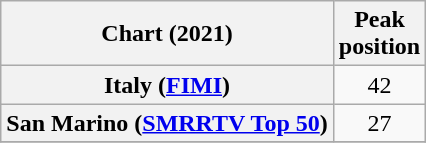<table class="wikitable sortable plainrowheaders" style="text-align:center;">
<tr>
<th scope="col">Chart (2021)</th>
<th scope="col">Peak<br>position</th>
</tr>
<tr>
<th scope="row">Italy (<a href='#'>FIMI</a>)</th>
<td>42</td>
</tr>
<tr>
<th scope="row">San Marino (<a href='#'>SMRRTV Top 50</a>)</th>
<td>27</td>
</tr>
<tr>
</tr>
</table>
